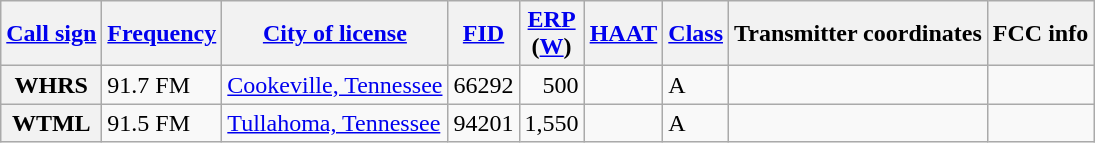<table class="wikitable sortable">
<tr>
<th scope="col"><a href='#'>Call sign</a></th>
<th scope="col" data-sort-type="number"><a href='#'>Frequency</a></th>
<th scope="col"><a href='#'>City of license</a></th>
<th scope="col" data-sort-type="number"><a href='#'>FID</a></th>
<th scope="col" data-sort-type="number"><a href='#'>ERP</a><br>(<a href='#'>W</a>)</th>
<th scope="col" data-sort-type="number"><a href='#'>HAAT</a></th>
<th scope="col"><a href='#'>Class</a></th>
<th scope="col" class="unsortable">Transmitter coordinates</th>
<th scope="col" class="unsortable">FCC info</th>
</tr>
<tr>
<th scope="row">WHRS</th>
<td>91.7 FM</td>
<td><a href='#'>Cookeville, Tennessee</a></td>
<td style="text-align: right;">66292</td>
<td style="text-align: right;">500</td>
<td></td>
<td>A</td>
<td></td>
<td></td>
</tr>
<tr>
<th scope="row">WTML</th>
<td>91.5 FM</td>
<td><a href='#'>Tullahoma, Tennessee</a></td>
<td style="text-align: right;">94201</td>
<td style="text-align: right;">1,550</td>
<td></td>
<td>A</td>
<td></td>
<td></td>
</tr>
</table>
